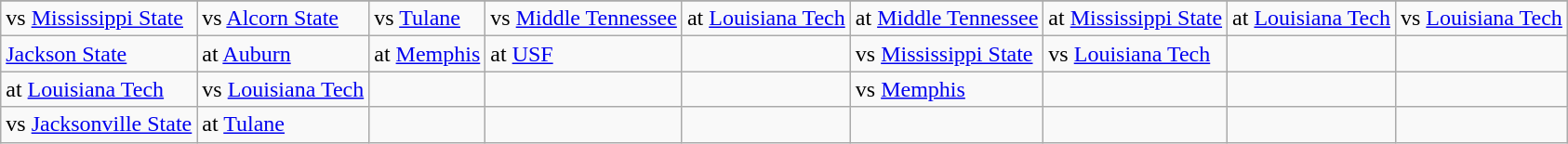<table class="wikitable">
<tr>
</tr>
<tr>
<td>vs <a href='#'>Mississippi State</a></td>
<td>vs <a href='#'>Alcorn State</a></td>
<td>vs <a href='#'>Tulane</a></td>
<td>vs <a href='#'>Middle Tennessee</a></td>
<td>at <a href='#'>Louisiana Tech</a></td>
<td>at <a href='#'>Middle Tennessee</a></td>
<td>at <a href='#'>Mississippi State</a></td>
<td>at <a href='#'>Louisiana Tech</a></td>
<td>vs <a href='#'>Louisiana Tech</a></td>
</tr>
<tr>
<td><a href='#'>Jackson State</a></td>
<td>at <a href='#'>Auburn</a></td>
<td>at <a href='#'>Memphis</a></td>
<td>at <a href='#'>USF</a></td>
<td></td>
<td>vs <a href='#'>Mississippi State</a></td>
<td>vs <a href='#'>Louisiana Tech</a></td>
<td></td>
<td></td>
</tr>
<tr>
<td>at <a href='#'>Louisiana Tech</a></td>
<td>vs <a href='#'>Louisiana Tech</a></td>
<td></td>
<td></td>
<td></td>
<td>vs <a href='#'>Memphis</a></td>
<td></td>
<td></td>
<td></td>
</tr>
<tr>
<td>vs <a href='#'>Jacksonville State</a></td>
<td>at <a href='#'>Tulane</a></td>
<td></td>
<td></td>
<td></td>
<td></td>
<td></td>
<td></td>
<td></td>
</tr>
</table>
